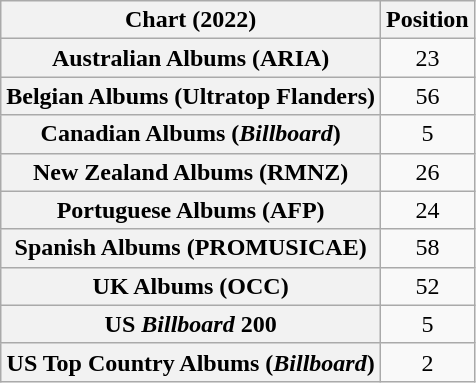<table class="wikitable sortable plainrowheaders" style="text-align:center">
<tr>
<th scope="col">Chart (2022)</th>
<th scope="col">Position</th>
</tr>
<tr>
<th scope="row">Australian Albums (ARIA)</th>
<td>23</td>
</tr>
<tr>
<th scope="row">Belgian Albums (Ultratop Flanders)</th>
<td>56</td>
</tr>
<tr>
<th scope="row">Canadian Albums (<em>Billboard</em>)</th>
<td>5</td>
</tr>
<tr>
<th scope="row">New Zealand Albums (RMNZ)</th>
<td>26</td>
</tr>
<tr>
<th scope="row">Portuguese Albums (AFP)</th>
<td>24</td>
</tr>
<tr>
<th scope="row">Spanish Albums (PROMUSICAE)</th>
<td>58</td>
</tr>
<tr>
<th scope="row">UK Albums (OCC)</th>
<td>52</td>
</tr>
<tr>
<th scope="row">US <em>Billboard</em> 200</th>
<td>5</td>
</tr>
<tr>
<th scope="row">US Top Country Albums (<em>Billboard</em>)</th>
<td>2</td>
</tr>
</table>
